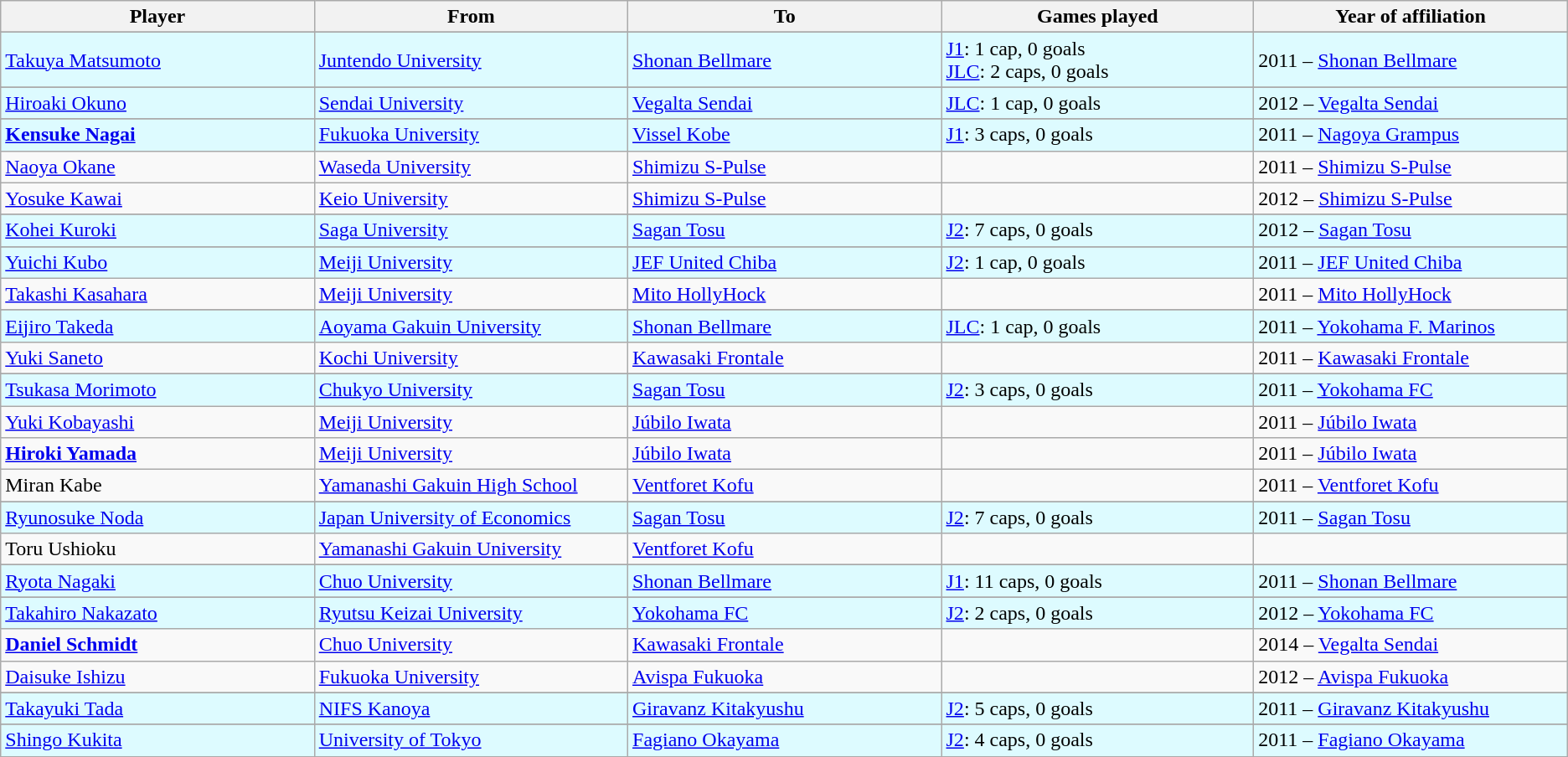<table class="wikitable sortable mw-collapsible" style="text-align:left;">
<tr>
<th width=250px>Player</th>
<th width=250px>From</th>
<th width=250px>To</th>
<th width=250px>Games played</th>
<th width=250px>Year of affiliation</th>
</tr>
<tr>
</tr>
<tr style="background:#DDFBFF;">
<td><a href='#'>Takuya Matsumoto</a></td>
<td><a href='#'>Juntendo University</a></td>
<td><a href='#'>Shonan Bellmare</a></td>
<td><a href='#'>J1</a>: 1 cap, 0 goals <br> <a href='#'>JLC</a>: 2 caps, 0 goals</td>
<td>2011 – <a href='#'>Shonan Bellmare</a></td>
</tr>
<tr>
</tr>
<tr style="background:#DDFBFF;">
<td><a href='#'>Hiroaki Okuno</a></td>
<td><a href='#'>Sendai University</a></td>
<td><a href='#'>Vegalta Sendai</a></td>
<td><a href='#'>JLC</a>: 1 cap, 0 goals</td>
<td>2012 – <a href='#'>Vegalta Sendai</a></td>
</tr>
<tr>
</tr>
<tr style="background:#DDFBFF;">
<td><strong><a href='#'>Kensuke Nagai</a></strong></td>
<td><a href='#'>Fukuoka University</a></td>
<td><a href='#'>Vissel Kobe</a></td>
<td><a href='#'>J1</a>: 3 caps, 0 goals</td>
<td>2011 – <a href='#'>Nagoya Grampus</a></td>
</tr>
<tr>
<td><a href='#'>Naoya Okane</a></td>
<td><a href='#'>Waseda University</a></td>
<td><a href='#'>Shimizu S-Pulse</a></td>
<td></td>
<td>2011 – <a href='#'>Shimizu S-Pulse</a></td>
</tr>
<tr>
<td><a href='#'>Yosuke Kawai</a></td>
<td><a href='#'>Keio University</a></td>
<td><a href='#'>Shimizu S-Pulse</a></td>
<td></td>
<td>2012 – <a href='#'>Shimizu S-Pulse</a></td>
</tr>
<tr>
</tr>
<tr style="background:#DDFBFF;">
<td><a href='#'>Kohei Kuroki</a></td>
<td><a href='#'>Saga University</a></td>
<td><a href='#'>Sagan Tosu</a></td>
<td><a href='#'>J2</a>: 7 caps, 0 goals</td>
<td>2012 – <a href='#'>Sagan Tosu</a></td>
</tr>
<tr>
</tr>
<tr style="background:#DDFBFF;">
<td><a href='#'>Yuichi Kubo</a></td>
<td><a href='#'>Meiji University</a></td>
<td><a href='#'>JEF United Chiba</a></td>
<td><a href='#'>J2</a>: 1 cap, 0 goals</td>
<td>2011 – <a href='#'>JEF United Chiba</a></td>
</tr>
<tr>
<td><a href='#'>Takashi Kasahara</a></td>
<td><a href='#'>Meiji University</a></td>
<td><a href='#'>Mito HollyHock</a></td>
<td></td>
<td>2011 – <a href='#'>Mito HollyHock</a></td>
</tr>
<tr>
</tr>
<tr style="background:#DDFBFF;">
<td><a href='#'>Eijiro Takeda</a></td>
<td><a href='#'>Aoyama Gakuin University</a></td>
<td><a href='#'>Shonan Bellmare</a></td>
<td><a href='#'>JLC</a>: 1 cap, 0 goals</td>
<td>2011 – <a href='#'>Yokohama F. Marinos</a></td>
</tr>
<tr>
<td><a href='#'>Yuki Saneto</a></td>
<td><a href='#'>Kochi University</a></td>
<td><a href='#'>Kawasaki Frontale</a></td>
<td></td>
<td>2011 – <a href='#'>Kawasaki Frontale</a></td>
</tr>
<tr>
</tr>
<tr style="background:#DDFBFF;">
<td><a href='#'>Tsukasa Morimoto</a></td>
<td><a href='#'>Chukyo University</a></td>
<td><a href='#'>Sagan Tosu</a></td>
<td><a href='#'>J2</a>: 3 caps, 0 goals</td>
<td>2011 – <a href='#'>Yokohama FC</a></td>
</tr>
<tr>
<td><a href='#'>Yuki Kobayashi</a></td>
<td><a href='#'>Meiji University</a></td>
<td><a href='#'>Júbilo Iwata</a></td>
<td></td>
<td>2011 – <a href='#'>Júbilo Iwata</a></td>
</tr>
<tr>
<td><strong><a href='#'>Hiroki Yamada</a></strong></td>
<td><a href='#'>Meiji University</a></td>
<td><a href='#'>Júbilo Iwata</a></td>
<td></td>
<td>2011 – <a href='#'>Júbilo Iwata</a></td>
</tr>
<tr>
<td>Miran Kabe</td>
<td><a href='#'>Yamanashi Gakuin High School</a></td>
<td><a href='#'>Ventforet Kofu</a></td>
<td></td>
<td>2011 – <a href='#'>Ventforet Kofu</a></td>
</tr>
<tr>
</tr>
<tr style="background:#DDFBFF;">
<td><a href='#'>Ryunosuke Noda</a></td>
<td><a href='#'>Japan University of Economics</a></td>
<td><a href='#'>Sagan Tosu</a></td>
<td><a href='#'>J2</a>: 7 caps, 0 goals</td>
<td>2011 – <a href='#'>Sagan Tosu</a></td>
</tr>
<tr>
<td>Toru Ushioku</td>
<td><a href='#'>Yamanashi Gakuin University</a></td>
<td><a href='#'>Ventforet Kofu</a></td>
<td></td>
<td></td>
</tr>
<tr>
</tr>
<tr style="background:#DDFBFF;">
<td><a href='#'>Ryota Nagaki</a></td>
<td><a href='#'>Chuo University</a></td>
<td><a href='#'>Shonan Bellmare</a></td>
<td><a href='#'>J1</a>: 11 caps, 0 goals</td>
<td>2011 – <a href='#'>Shonan Bellmare</a></td>
</tr>
<tr>
</tr>
<tr style="background:#DDFBFF;">
<td><a href='#'>Takahiro Nakazato</a></td>
<td><a href='#'>Ryutsu Keizai University</a></td>
<td><a href='#'>Yokohama FC</a></td>
<td><a href='#'>J2</a>: 2 caps, 0 goals</td>
<td>2012 – <a href='#'>Yokohama FC</a></td>
</tr>
<tr>
<td><strong><a href='#'>Daniel Schmidt</a></strong></td>
<td><a href='#'>Chuo University</a></td>
<td><a href='#'>Kawasaki Frontale</a></td>
<td></td>
<td>2014 – <a href='#'>Vegalta Sendai</a></td>
</tr>
<tr>
<td><a href='#'>Daisuke Ishizu</a></td>
<td><a href='#'>Fukuoka University</a></td>
<td><a href='#'>Avispa Fukuoka</a></td>
<td></td>
<td>2012 – <a href='#'>Avispa Fukuoka</a></td>
</tr>
<tr>
</tr>
<tr style="background:#DDFBFF;">
<td><a href='#'>Takayuki Tada</a></td>
<td><a href='#'>NIFS Kanoya</a></td>
<td><a href='#'>Giravanz Kitakyushu</a></td>
<td><a href='#'>J2</a>: 5 caps, 0 goals</td>
<td>2011 – <a href='#'>Giravanz Kitakyushu</a></td>
</tr>
<tr>
</tr>
<tr style="background:#DDFBFF;">
<td><a href='#'>Shingo Kukita</a></td>
<td><a href='#'>University of Tokyo</a></td>
<td><a href='#'>Fagiano Okayama</a></td>
<td><a href='#'>J2</a>: 4 caps, 0 goals</td>
<td>2011 – <a href='#'>Fagiano Okayama</a></td>
</tr>
<tr>
</tr>
</table>
